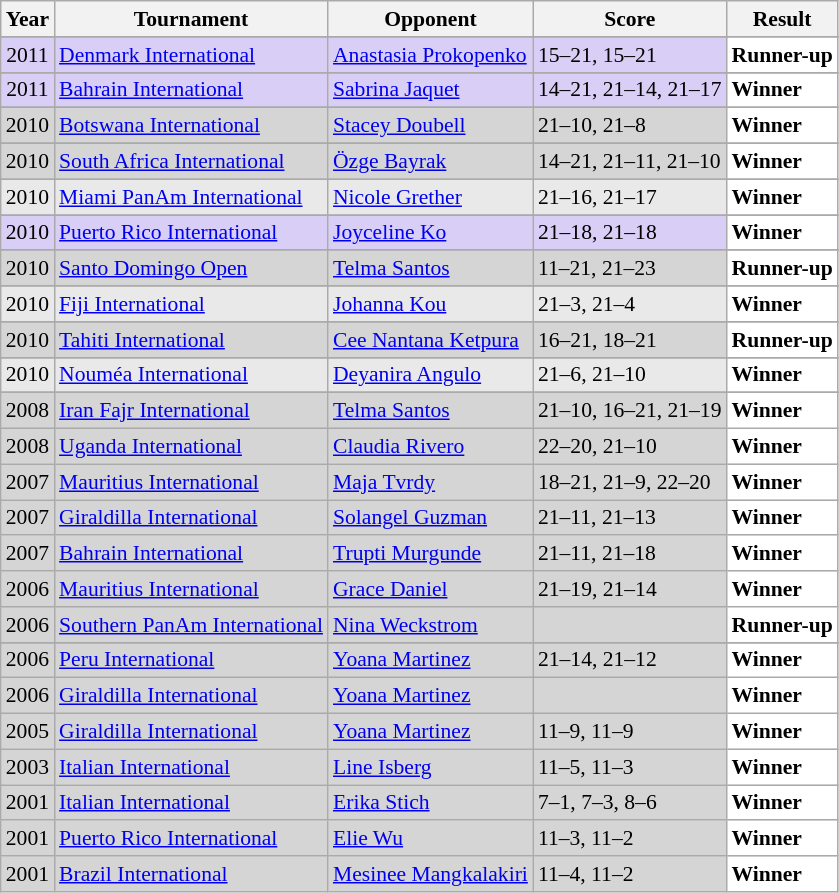<table class="sortable wikitable" style="font-size: 90%;">
<tr>
<th>Year</th>
<th>Tournament</th>
<th>Opponent</th>
<th>Score</th>
<th>Result</th>
</tr>
<tr>
</tr>
<tr style="background:#D8CEF6">
<td align="center">2011</td>
<td align="left"><a href='#'>Denmark International</a></td>
<td align="left"> <a href='#'>Anastasia Prokopenko</a></td>
<td align="left">15–21, 15–21</td>
<td style="text-align:left; background:white"> <strong>Runner-up</strong></td>
</tr>
<tr>
</tr>
<tr style="background:#D8CEF6">
<td align="center">2011</td>
<td align="left"><a href='#'>Bahrain International</a></td>
<td align="left"> <a href='#'>Sabrina Jaquet</a></td>
<td align="left">14–21, 21–14, 21–17</td>
<td style="text-align:left; background:white"> <strong>Winner</strong></td>
</tr>
<tr>
</tr>
<tr style="background:#D5D5D5">
<td align="center">2010</td>
<td align="left"><a href='#'>Botswana International</a></td>
<td align="left"> <a href='#'>Stacey Doubell</a></td>
<td align="left">21–10, 21–8</td>
<td style="text-align:left; background:white"> <strong>Winner</strong></td>
</tr>
<tr>
</tr>
<tr style="background:#D5D5D5">
<td align="center">2010</td>
<td align="left"><a href='#'>South Africa International</a></td>
<td align="left"> <a href='#'>Özge Bayrak</a></td>
<td align="left">14–21, 21–11, 21–10</td>
<td style="text-align:left; background:white"> <strong>Winner</strong></td>
</tr>
<tr>
</tr>
<tr style="background:#E9E9E9">
<td align="center">2010</td>
<td align="left"><a href='#'>Miami PanAm International</a></td>
<td align="left"> <a href='#'>Nicole Grether</a></td>
<td align="left">21–16, 21–17</td>
<td style="text-align:left; background:white"> <strong>Winner</strong></td>
</tr>
<tr>
</tr>
<tr style="background:#D8CEF6">
<td align="center">2010</td>
<td align="left"><a href='#'>Puerto Rico International</a></td>
<td align="left"> <a href='#'>Joyceline Ko</a></td>
<td align="left">21–18, 21–18</td>
<td style="text-align:left; background:white"> <strong>Winner</strong></td>
</tr>
<tr>
</tr>
<tr style="background:#D5D5D5">
<td align="center">2010</td>
<td align="left"><a href='#'>Santo Domingo Open</a></td>
<td align="left"> <a href='#'>Telma Santos</a></td>
<td align="left">11–21, 21–23</td>
<td style="text-align:left; background:white"> <strong>Runner-up</strong></td>
</tr>
<tr>
</tr>
<tr style="background:#E9E9E9">
<td align="center">2010</td>
<td align="left"><a href='#'>Fiji International</a></td>
<td align="left"> <a href='#'>Johanna Kou</a></td>
<td align="left">21–3, 21–4</td>
<td style="text-align:left; background:white"> <strong>Winner</strong></td>
</tr>
<tr>
</tr>
<tr style="background:#D5D5D5">
<td align="center">2010</td>
<td align="left"><a href='#'>Tahiti International</a></td>
<td align="left"> <a href='#'>Cee Nantana Ketpura</a></td>
<td align="left">16–21, 18–21</td>
<td style="text-align:left; background:white"> <strong>Runner-up</strong></td>
</tr>
<tr>
</tr>
<tr style="background:#E9E9E9">
<td align="center">2010</td>
<td align="left"><a href='#'>Nouméa International</a></td>
<td align="left"> <a href='#'>Deyanira Angulo</a></td>
<td align="left">21–6, 21–10</td>
<td style="text-align:left; background:white"> <strong>Winner</strong></td>
</tr>
<tr>
</tr>
<tr style="background:#D5D5D5">
<td align="center">2008</td>
<td align="left"><a href='#'>Iran Fajr International</a></td>
<td align="left"> <a href='#'>Telma Santos</a></td>
<td align="left">21–10, 16–21, 21–19</td>
<td style="text-align:left; background:white"> <strong>Winner</strong></td>
</tr>
<tr style="background:#D5D5D5">
<td align="center">2008</td>
<td align="left"><a href='#'>Uganda International</a></td>
<td align="left"> <a href='#'>Claudia Rivero</a></td>
<td align="left">22–20, 21–10</td>
<td style="text-align:left; background:white"> <strong>Winner</strong></td>
</tr>
<tr style="background:#D5D5D5">
<td align="center">2007</td>
<td align="left"><a href='#'>Mauritius International</a></td>
<td align="left"> <a href='#'>Maja Tvrdy</a></td>
<td align="left">18–21, 21–9, 22–20</td>
<td style="text-align:left; background:white"> <strong>Winner</strong></td>
</tr>
<tr style="background:#D5D5D5">
<td align="center">2007</td>
<td align="left"><a href='#'>Giraldilla International</a></td>
<td align="left"> <a href='#'>Solangel Guzman</a></td>
<td align="left">21–11, 21–13</td>
<td style="text-align:left; background:white"> <strong>Winner</strong></td>
</tr>
<tr style="background:#D5D5D5">
<td align="center">2007</td>
<td align="left"><a href='#'>Bahrain International</a></td>
<td align="left"> <a href='#'>Trupti Murgunde</a></td>
<td align="left">21–11, 21–18</td>
<td style="text-align:left; background:white"> <strong>Winner</strong></td>
</tr>
<tr style="background:#D5D5D5">
<td align="center">2006</td>
<td align="left"><a href='#'>Mauritius International</a></td>
<td align="left"> <a href='#'>Grace Daniel</a></td>
<td align="left">21–19, 21–14</td>
<td style="text-align:left; background:white"> <strong>Winner</strong></td>
</tr>
<tr style="background:#D5D5D5">
<td align="center">2006</td>
<td align="left"><a href='#'>Southern PanAm International</a></td>
<td align="left"> <a href='#'>Nina Weckstrom</a></td>
<td align="left"></td>
<td style="text-align:left; background:white"> <strong>Runner-up</strong></td>
</tr>
<tr>
</tr>
<tr style="background:#D5D5D5">
<td align="center">2006</td>
<td align="left"><a href='#'>Peru International</a></td>
<td align="left"> <a href='#'>Yoana Martinez</a></td>
<td align="left">21–14, 21–12</td>
<td style="text-align:left; background:white"> <strong>Winner</strong></td>
</tr>
<tr style="background:#D5D5D5">
<td align="center">2006</td>
<td align="left"><a href='#'>Giraldilla International</a></td>
<td align="left"> <a href='#'>Yoana Martinez</a></td>
<td align="left"></td>
<td style="text-align:left; background:white"> <strong>Winner</strong></td>
</tr>
<tr style="background:#D5D5D5">
<td align="center">2005</td>
<td align="left"><a href='#'>Giraldilla International</a></td>
<td align="left"> <a href='#'>Yoana Martinez</a></td>
<td align="left">11–9, 11–9</td>
<td style="text-align:left; background:white"> <strong>Winner</strong></td>
</tr>
<tr style="background:#D5D5D5">
<td align="center">2003</td>
<td align="left"><a href='#'>Italian International</a></td>
<td align="left"> <a href='#'>Line Isberg</a></td>
<td align="left">11–5, 11–3</td>
<td style="text-align:left; background:white"> <strong>Winner</strong></td>
</tr>
<tr style="background:#D5D5D5">
<td align="center">2001</td>
<td align="left"><a href='#'>Italian International</a></td>
<td align="left"> <a href='#'>Erika Stich</a></td>
<td align="left">7–1, 7–3, 8–6</td>
<td style="text-align:left; background:white"> <strong>Winner</strong></td>
</tr>
<tr style="background:#D5D5D5">
<td align="center">2001</td>
<td align="left"><a href='#'>Puerto Rico International</a></td>
<td align="left"> <a href='#'>Elie Wu</a></td>
<td align="left">11–3, 11–2</td>
<td style="text-align:left; background:white"> <strong>Winner</strong></td>
</tr>
<tr style="background:#D5D5D5">
<td align="center">2001</td>
<td align="left"><a href='#'>Brazil International</a></td>
<td align="left"> <a href='#'>Mesinee Mangkalakiri</a></td>
<td align="left">11–4, 11–2</td>
<td style="text-align:left; background:white"> <strong>Winner</strong></td>
</tr>
</table>
